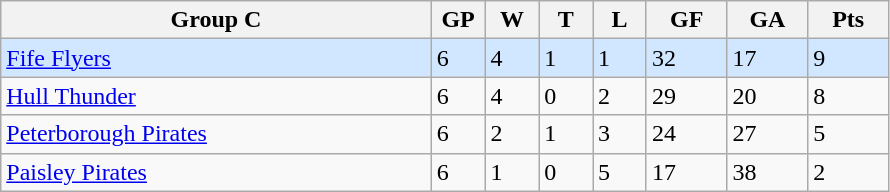<table class="wikitable">
<tr>
<th width="40%">Group C</th>
<th width="5%">GP</th>
<th width="5%">W</th>
<th width="5%">T</th>
<th width="5%">L</th>
<th width="7.5%">GF</th>
<th width="7.5%">GA</th>
<th width="7.5%">Pts</th>
</tr>
<tr bgcolor="#D0E7FF">
<td><a href='#'>Fife Flyers</a></td>
<td>6</td>
<td>4</td>
<td>1</td>
<td>1</td>
<td>32</td>
<td>17</td>
<td>9</td>
</tr>
<tr>
<td><a href='#'>Hull Thunder</a></td>
<td>6</td>
<td>4</td>
<td>0</td>
<td>2</td>
<td>29</td>
<td>20</td>
<td>8</td>
</tr>
<tr>
<td><a href='#'>Peterborough Pirates</a></td>
<td>6</td>
<td>2</td>
<td>1</td>
<td>3</td>
<td>24</td>
<td>27</td>
<td>5</td>
</tr>
<tr>
<td><a href='#'>Paisley Pirates</a></td>
<td>6</td>
<td>1</td>
<td>0</td>
<td>5</td>
<td>17</td>
<td>38</td>
<td>2</td>
</tr>
</table>
